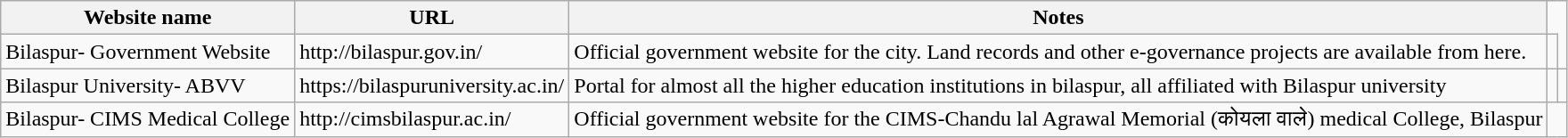<table class="wikitable">
<tr>
<th>Website name</th>
<th>URL</th>
<th>Notes</th>
</tr>
<tr>
<td>Bilaspur- Government Website</td>
<td>http://bilaspur.gov.in/</td>
<td>Official government website for the city. Land records and other e-governance projects are available from here.</td>
<td></td>
</tr>
<tr>
<td>Bilaspur University- ABVV</td>
<td>https://bilaspuruniversity.ac.in/</td>
<td>Portal for almost all the higher education institutions in bilaspur, all affiliated with Bilaspur university</td>
<td></td>
<td></td>
</tr>
<tr>
<td>Bilaspur- CIMS Medical College</td>
<td>http://cimsbilaspur.ac.in/</td>
<td>Official government website for the CIMS-Chandu lal Agrawal Memorial (कोयला वाले) medical College, Bilaspur</td>
</tr>
</table>
